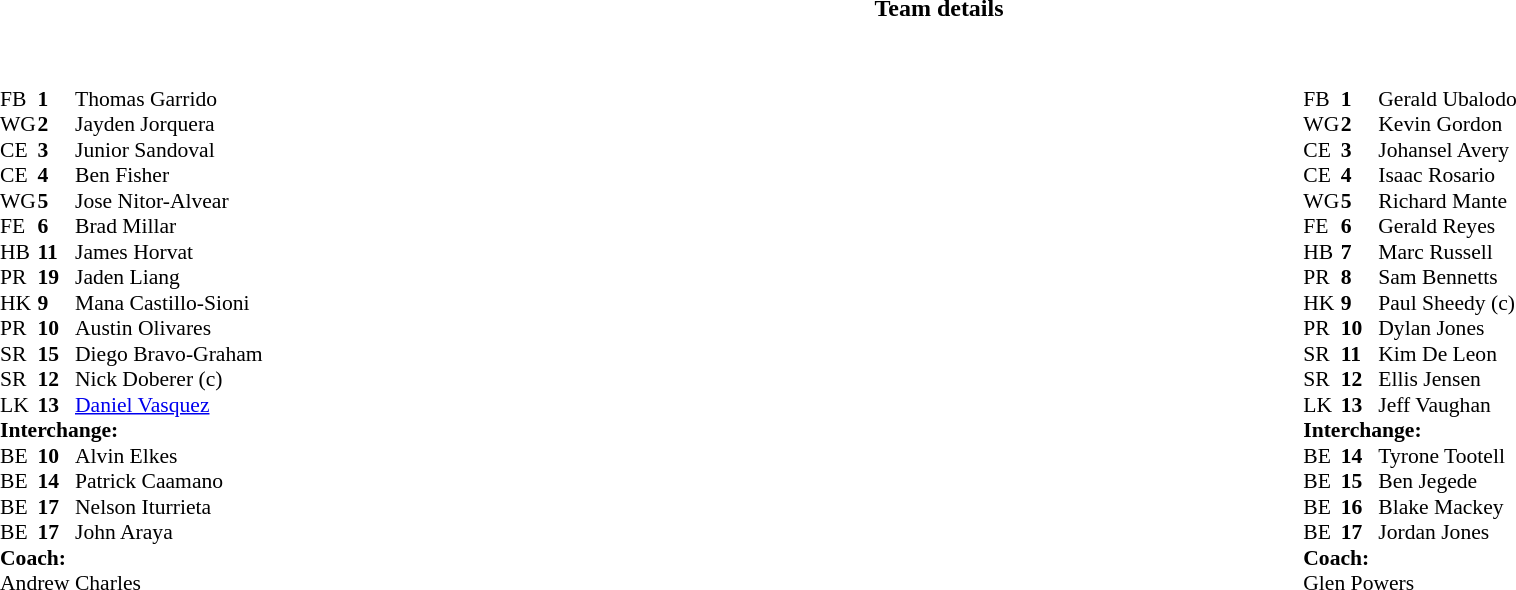<table border="0" width="100%" class="collapsible collapsed">
<tr>
<th>Team details</th>
</tr>
<tr>
<td><br><table width="100%">
<tr>
<td valign="top" width="50%"><br><table style="font-size: 90%" cellspacing="0" cellpadding="0">
<tr>
<th width="25"></th>
<th width="25"></th>
</tr>
<tr>
<td>FB</td>
<td><strong>1</strong></td>
<td>Thomas Garrido</td>
</tr>
<tr>
<td>WG</td>
<td><strong>2</strong></td>
<td>Jayden Jorquera</td>
</tr>
<tr>
<td>CE</td>
<td><strong>3</strong></td>
<td>Junior Sandoval</td>
</tr>
<tr>
<td>CE</td>
<td><strong>4</strong></td>
<td>Ben Fisher</td>
</tr>
<tr>
<td>WG</td>
<td><strong>5</strong></td>
<td>Jose Nitor-Alvear</td>
</tr>
<tr>
<td>FE</td>
<td><strong>6</strong></td>
<td>Brad Millar</td>
</tr>
<tr>
<td>HB</td>
<td><strong>11</strong></td>
<td>James Horvat</td>
</tr>
<tr>
<td>PR</td>
<td><strong>19</strong></td>
<td>Jaden Liang</td>
</tr>
<tr>
<td>HK</td>
<td><strong>9</strong></td>
<td>Mana Castillo-Sioni</td>
</tr>
<tr>
<td>PR</td>
<td><strong>10</strong></td>
<td>Austin Olivares</td>
</tr>
<tr>
<td>SR</td>
<td><strong>15</strong></td>
<td>Diego Bravo-Graham</td>
</tr>
<tr>
<td>SR</td>
<td><strong>12</strong></td>
<td>Nick Doberer (c)</td>
</tr>
<tr>
<td>LK</td>
<td><strong>13</strong></td>
<td><a href='#'>Daniel Vasquez</a></td>
</tr>
<tr>
<td colspan=3><strong>Interchange:</strong></td>
</tr>
<tr>
<td>BE</td>
<td><strong>10</strong></td>
<td>Alvin Elkes</td>
</tr>
<tr>
<td>BE</td>
<td><strong>14</strong></td>
<td>Patrick Caamano</td>
</tr>
<tr>
<td>BE</td>
<td><strong>17</strong></td>
<td>Nelson Iturrieta</td>
</tr>
<tr>
<td>BE</td>
<td><strong>17</strong></td>
<td>John Araya</td>
</tr>
<tr>
<td colspan=3><strong>Coach:</strong></td>
</tr>
<tr>
<td colspan="3">Andrew Charles</td>
</tr>
</table>
</td>
<td valign="top" width="50%"><br><table style="font-size: 90%" cellspacing="0" cellpadding="0" align="center">
<tr>
<th width="25"></th>
<th width="25"></th>
</tr>
<tr>
<td>FB</td>
<td><strong>1</strong></td>
<td>Gerald Ubalodo</td>
</tr>
<tr>
<td>WG</td>
<td><strong>2</strong></td>
<td>Kevin Gordon</td>
</tr>
<tr>
<td>CE</td>
<td><strong>3</strong></td>
<td>Johansel Avery</td>
</tr>
<tr>
<td>CE</td>
<td><strong>4</strong></td>
<td>Isaac Rosario</td>
</tr>
<tr>
<td>WG</td>
<td><strong>5</strong></td>
<td>Richard Mante</td>
</tr>
<tr>
<td>FE</td>
<td><strong>6</strong></td>
<td>Gerald Reyes</td>
</tr>
<tr>
<td>HB</td>
<td><strong>7</strong></td>
<td>Marc Russell</td>
</tr>
<tr>
<td>PR</td>
<td><strong>8</strong></td>
<td>Sam Bennetts</td>
</tr>
<tr>
<td>HK</td>
<td><strong>9</strong></td>
<td>Paul Sheedy (c)</td>
</tr>
<tr>
<td>PR</td>
<td><strong>10</strong></td>
<td>Dylan Jones</td>
</tr>
<tr>
<td>SR</td>
<td><strong>11</strong></td>
<td>Kim De Leon</td>
</tr>
<tr>
<td>SR</td>
<td><strong>12</strong></td>
<td>Ellis Jensen</td>
</tr>
<tr>
<td>LK</td>
<td><strong>13</strong></td>
<td>Jeff Vaughan</td>
</tr>
<tr>
<td colspan=3><strong>Interchange:</strong></td>
</tr>
<tr>
<td>BE</td>
<td><strong>14</strong></td>
<td>Tyrone Tootell</td>
</tr>
<tr>
<td>BE</td>
<td><strong>15</strong></td>
<td>Ben Jegede</td>
</tr>
<tr>
<td>BE</td>
<td><strong>16</strong></td>
<td>Blake Mackey</td>
</tr>
<tr>
<td>BE</td>
<td><strong>17</strong></td>
<td>Jordan Jones</td>
</tr>
<tr>
<td colspan=3><strong>Coach:</strong></td>
</tr>
<tr>
<td colspan="3">Glen Powers</td>
</tr>
</table>
</td>
</tr>
</table>
</td>
</tr>
</table>
